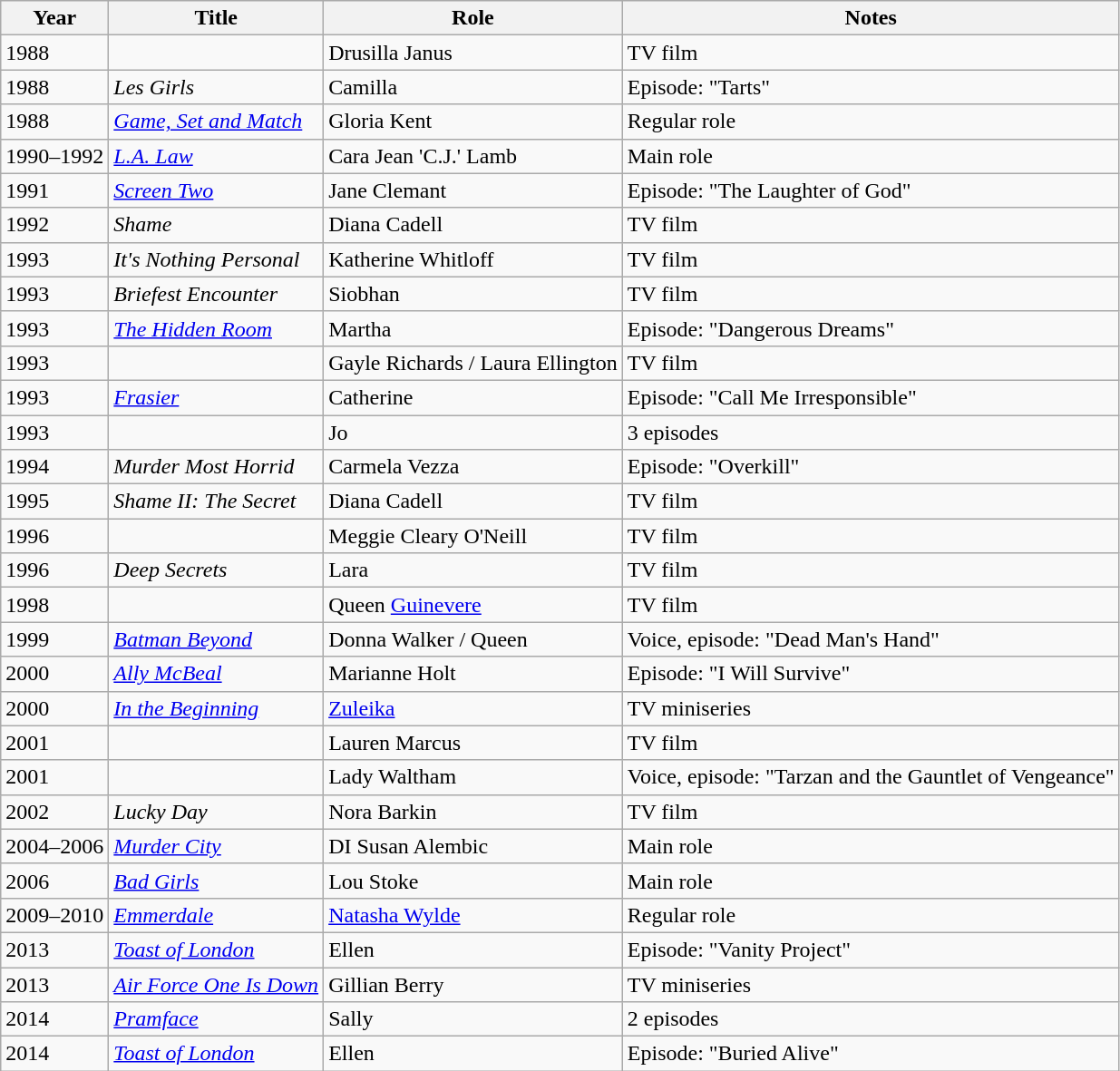<table class="wikitable sortable">
<tr>
<th>Year</th>
<th>Title</th>
<th>Role</th>
<th class="unsortable">Notes</th>
</tr>
<tr>
<td>1988</td>
<td><em></em></td>
<td>Drusilla Janus</td>
<td>TV film</td>
</tr>
<tr>
<td>1988</td>
<td><em>Les Girls</em></td>
<td>Camilla</td>
<td>Episode: "Tarts"</td>
</tr>
<tr>
<td>1988</td>
<td><em><a href='#'>Game, Set and Match</a></em></td>
<td>Gloria Kent</td>
<td>Regular role</td>
</tr>
<tr>
<td>1990–1992</td>
<td><em><a href='#'>L.A. Law</a></em></td>
<td>Cara Jean 'C.J.' Lamb</td>
<td>Main role</td>
</tr>
<tr>
<td>1991</td>
<td><em><a href='#'>Screen Two</a></em></td>
<td>Jane Clemant</td>
<td>Episode: "The Laughter of God"</td>
</tr>
<tr>
<td>1992</td>
<td><em>Shame</em></td>
<td>Diana Cadell</td>
<td>TV film</td>
</tr>
<tr>
<td>1993</td>
<td><em>It's Nothing Personal</em></td>
<td>Katherine Whitloff</td>
<td>TV film</td>
</tr>
<tr>
<td>1993</td>
<td><em>Briefest Encounter</em></td>
<td>Siobhan</td>
<td>TV film</td>
</tr>
<tr>
<td>1993</td>
<td><em><a href='#'>The Hidden Room</a></em></td>
<td>Martha</td>
<td>Episode: "Dangerous Dreams"</td>
</tr>
<tr>
<td>1993</td>
<td><em></em></td>
<td>Gayle Richards / Laura Ellington</td>
<td>TV film</td>
</tr>
<tr>
<td>1993</td>
<td><em><a href='#'>Frasier</a></em></td>
<td>Catherine</td>
<td>Episode: "Call Me Irresponsible"</td>
</tr>
<tr>
<td>1993</td>
<td><em></em></td>
<td>Jo</td>
<td>3 episodes</td>
</tr>
<tr>
<td>1994</td>
<td><em>Murder Most Horrid</em></td>
<td>Carmela Vezza</td>
<td>Episode: "Overkill"</td>
</tr>
<tr>
<td>1995</td>
<td><em>Shame II: The Secret</em></td>
<td>Diana Cadell</td>
<td>TV film</td>
</tr>
<tr>
<td>1996</td>
<td><em></em></td>
<td>Meggie Cleary O'Neill</td>
<td>TV film</td>
</tr>
<tr>
<td>1996</td>
<td><em>Deep Secrets</em></td>
<td>Lara</td>
<td>TV film</td>
</tr>
<tr>
<td>1998</td>
<td><em></em></td>
<td>Queen <a href='#'>Guinevere</a></td>
<td>TV film</td>
</tr>
<tr>
<td>1999</td>
<td><em><a href='#'>Batman Beyond</a></em></td>
<td>Donna Walker / Queen</td>
<td>Voice, episode: "Dead Man's Hand"</td>
</tr>
<tr>
<td>2000</td>
<td><em><a href='#'>Ally McBeal</a></em></td>
<td>Marianne Holt</td>
<td>Episode: "I Will Survive"</td>
</tr>
<tr>
<td>2000</td>
<td><em><a href='#'>In the Beginning</a></em></td>
<td><a href='#'>Zuleika</a></td>
<td>TV miniseries</td>
</tr>
<tr>
<td>2001</td>
<td><em></em></td>
<td>Lauren Marcus</td>
<td>TV film</td>
</tr>
<tr>
<td>2001</td>
<td><em></em></td>
<td>Lady Waltham</td>
<td>Voice, episode: "Tarzan and the Gauntlet of Vengeance"</td>
</tr>
<tr>
<td>2002</td>
<td><em>Lucky Day</em></td>
<td>Nora Barkin</td>
<td>TV film</td>
</tr>
<tr>
<td>2004–2006</td>
<td><em><a href='#'>Murder City</a></em></td>
<td>DI Susan Alembic</td>
<td>Main role</td>
</tr>
<tr>
<td>2006</td>
<td><em><a href='#'>Bad Girls</a></em></td>
<td>Lou Stoke</td>
<td>Main role</td>
</tr>
<tr>
<td>2009–2010</td>
<td><em><a href='#'>Emmerdale</a></em></td>
<td><a href='#'>Natasha Wylde</a></td>
<td>Regular role</td>
</tr>
<tr>
<td>2013</td>
<td><em><a href='#'>Toast of London</a></em></td>
<td>Ellen</td>
<td>Episode: "Vanity Project"</td>
</tr>
<tr>
<td>2013</td>
<td><em><a href='#'>Air Force One Is Down</a></em></td>
<td>Gillian Berry</td>
<td>TV miniseries</td>
</tr>
<tr>
<td>2014</td>
<td><em><a href='#'>Pramface</a></em></td>
<td>Sally</td>
<td>2 episodes</td>
</tr>
<tr>
<td>2014</td>
<td><em><a href='#'>Toast of London</a></em></td>
<td>Ellen</td>
<td>Episode: "Buried Alive"</td>
</tr>
</table>
